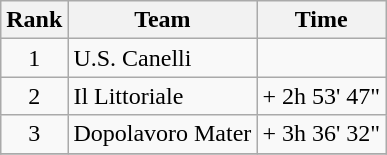<table class="wikitable">
<tr>
<th>Rank</th>
<th>Team</th>
<th>Time</th>
</tr>
<tr>
<td style="text-align:center">1</td>
<td>U.S. Canelli</td>
<td align="right"></td>
</tr>
<tr>
<td style="text-align:center">2</td>
<td>Il Littoriale</td>
<td align="right">+ 2h 53' 47"</td>
</tr>
<tr>
<td style="text-align:center">3</td>
<td>Dopolavoro Mater</td>
<td align="right">+ 3h 36' 32"</td>
</tr>
<tr>
</tr>
</table>
